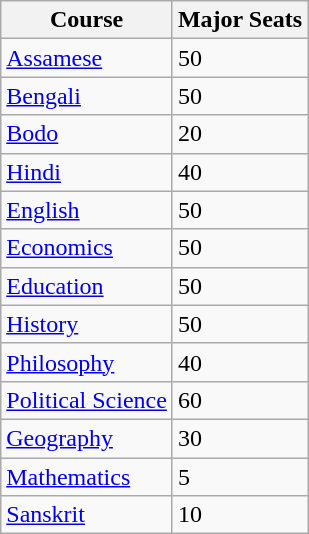<table class="wikitable">
<tr>
<th>Course</th>
<th>Major Seats</th>
</tr>
<tr>
<td><a href='#'>Assamese</a></td>
<td>50</td>
</tr>
<tr>
<td><a href='#'>Bengali</a></td>
<td>50</td>
</tr>
<tr>
<td><a href='#'>Bodo</a></td>
<td>20</td>
</tr>
<tr>
<td><a href='#'>Hindi</a></td>
<td>40</td>
</tr>
<tr>
<td><a href='#'>English</a></td>
<td>50</td>
</tr>
<tr>
<td><a href='#'>Economics</a></td>
<td>50</td>
</tr>
<tr>
<td><a href='#'>Education</a></td>
<td>50</td>
</tr>
<tr>
<td><a href='#'>History</a></td>
<td>50</td>
</tr>
<tr>
<td><a href='#'>Philosophy</a></td>
<td>40</td>
</tr>
<tr>
<td><a href='#'>Political Science</a></td>
<td>60</td>
</tr>
<tr>
<td><a href='#'>Geography</a></td>
<td>30</td>
</tr>
<tr>
<td><a href='#'>Mathematics</a></td>
<td>5</td>
</tr>
<tr>
<td><a href='#'>Sanskrit</a></td>
<td>10</td>
</tr>
</table>
